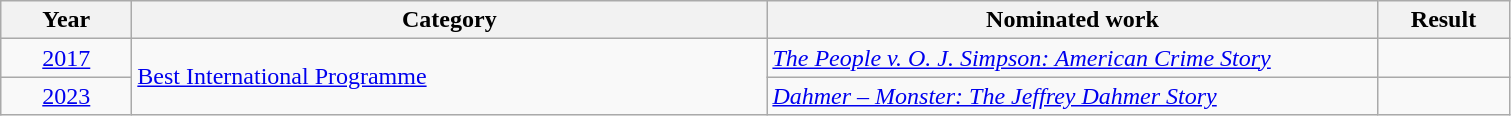<table class="wikitable unsortable">
<tr>
<th scope="col" style="width:5em;">Year</th>
<th scope="col" style="width:26em;">Category</th>
<th scope="col" style="width:25em;">Nominated work</th>
<th scope="col" style="width:5em;">Result</th>
</tr>
<tr>
<td align="center"><a href='#'>2017</a></td>
<td rowspan="2"><a href='#'>Best International Programme</a></td>
<td><em><a href='#'>The People v. O. J. Simpson: American Crime Story</a></em></td>
<td></td>
</tr>
<tr>
<td align="center"><a href='#'>2023</a></td>
<td><em><a href='#'>Dahmer – Monster: The Jeffrey Dahmer Story</a></em></td>
<td></td>
</tr>
</table>
